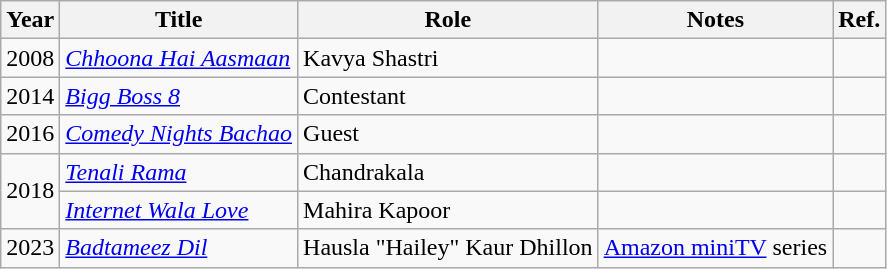<table class="wikitable sortable">
<tr>
<th>Year</th>
<th>Title</th>
<th>Role</th>
<th class="unsortable">Notes</th>
<th class="unsortable">Ref.</th>
</tr>
<tr>
<td>2008</td>
<td><em><a href='#'>Chhoona Hai Aasmaan</a></em></td>
<td>Kavya Shastri</td>
<td></td>
<td></td>
</tr>
<tr>
<td>2014</td>
<td><em><a href='#'>Bigg Boss 8</a></em></td>
<td>Contestant</td>
<td></td>
<td></td>
</tr>
<tr>
<td>2016</td>
<td><em><a href='#'>Comedy Nights Bachao</a></em></td>
<td>Guest</td>
<td></td>
<td></td>
</tr>
<tr>
<td rowspan="2">2018</td>
<td><em><a href='#'>Tenali Rama</a></em></td>
<td>Chandrakala</td>
<td></td>
<td></td>
</tr>
<tr>
<td><em><a href='#'>Internet Wala Love</a></em></td>
<td>Mahira Kapoor</td>
<td></td>
<td></td>
</tr>
<tr>
<td>2023</td>
<td><em><a href='#'>Badtameez Dil</a></em></td>
<td>Hausla "Hailey" Kaur Dhillon</td>
<td><a href='#'>Amazon miniTV</a> series</td>
<td></td>
</tr>
</table>
